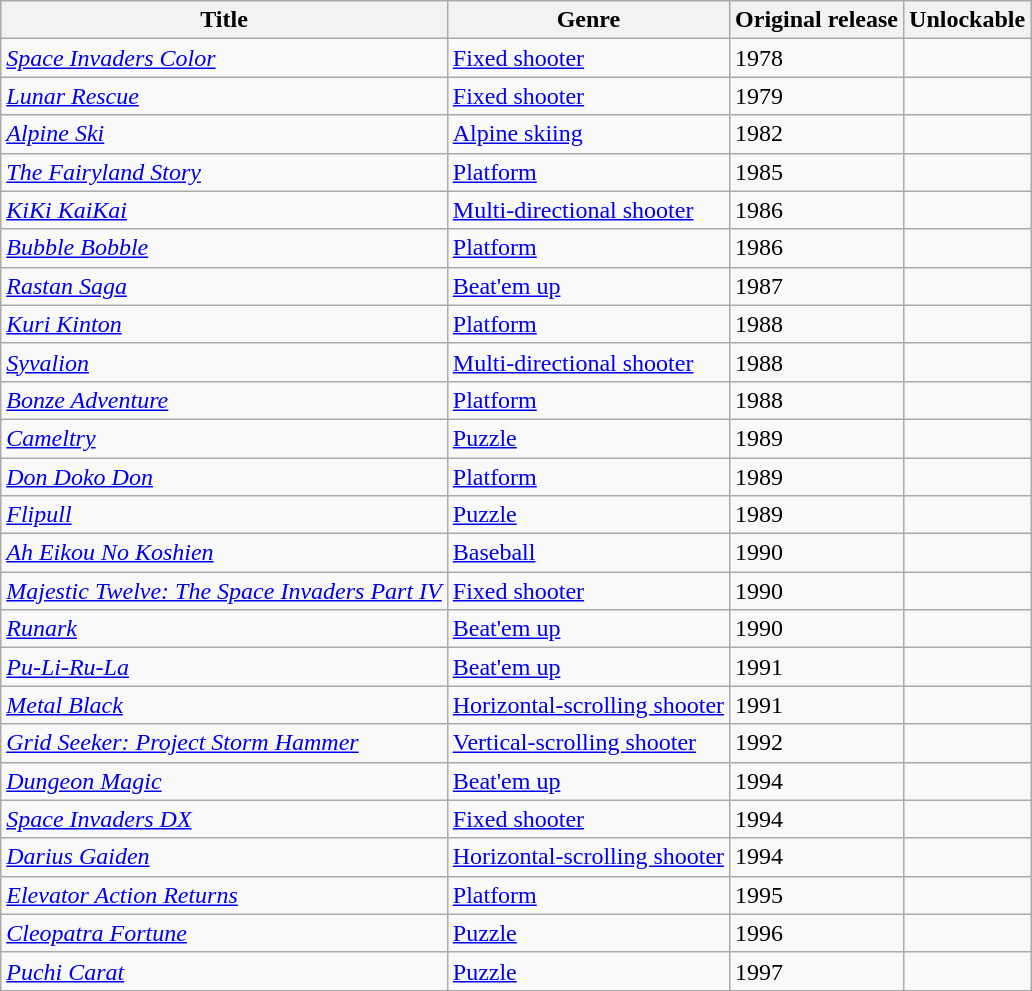<table class="wikitable">
<tr>
<th>Title</th>
<th>Genre</th>
<th>Original release</th>
<th>Unlockable</th>
</tr>
<tr>
<td><em><a href='#'>Space Invaders Color</a></em></td>
<td><a href='#'>Fixed shooter</a></td>
<td>1978</td>
<td></td>
</tr>
<tr>
<td><em><a href='#'>Lunar Rescue</a></em></td>
<td><a href='#'>Fixed shooter</a></td>
<td>1979</td>
<td></td>
</tr>
<tr>
<td><em><a href='#'>Alpine Ski</a></em></td>
<td><a href='#'>Alpine skiing</a></td>
<td>1982</td>
<td></td>
</tr>
<tr>
<td><em><a href='#'>The Fairyland Story</a></em></td>
<td><a href='#'>Platform</a></td>
<td>1985</td>
<td></td>
</tr>
<tr>
<td><em><a href='#'>KiKi KaiKai</a></em></td>
<td><a href='#'>Multi-directional shooter</a></td>
<td>1986</td>
<td></td>
</tr>
<tr>
<td><em><a href='#'>Bubble Bobble</a></em></td>
<td><a href='#'>Platform</a></td>
<td>1986</td>
<td></td>
</tr>
<tr>
<td><em><a href='#'>Rastan Saga</a></em></td>
<td><a href='#'>Beat'em up</a></td>
<td>1987</td>
<td></td>
</tr>
<tr>
<td><em><a href='#'>Kuri Kinton</a></em></td>
<td><a href='#'>Platform</a></td>
<td>1988</td>
<td></td>
</tr>
<tr>
<td><em><a href='#'>Syvalion</a></em></td>
<td><a href='#'>Multi-directional shooter</a></td>
<td>1988</td>
<td></td>
</tr>
<tr>
<td><em><a href='#'>Bonze Adventure</a></em></td>
<td><a href='#'>Platform</a></td>
<td>1988</td>
<td></td>
</tr>
<tr>
<td><em><a href='#'>Cameltry</a></em></td>
<td><a href='#'>Puzzle</a></td>
<td>1989</td>
<td></td>
</tr>
<tr>
<td><em><a href='#'>Don Doko Don</a></em></td>
<td><a href='#'>Platform</a></td>
<td>1989</td>
<td></td>
</tr>
<tr>
<td><em><a href='#'>Flipull</a></em></td>
<td><a href='#'>Puzzle</a></td>
<td>1989</td>
<td></td>
</tr>
<tr>
<td><em><a href='#'>Ah Eikou No Koshien</a></em></td>
<td><a href='#'>Baseball</a></td>
<td>1990</td>
<td></td>
</tr>
<tr>
<td><em><a href='#'>Majestic Twelve: The Space Invaders Part IV</a></em></td>
<td><a href='#'>Fixed shooter</a></td>
<td>1990</td>
<td></td>
</tr>
<tr>
<td><em><a href='#'>Runark</a></em></td>
<td><a href='#'>Beat'em up</a></td>
<td>1990</td>
<td></td>
</tr>
<tr>
<td><em><a href='#'>Pu-Li-Ru-La</a></em></td>
<td><a href='#'>Beat'em up</a></td>
<td>1991</td>
<td></td>
</tr>
<tr>
<td><em><a href='#'>Metal Black</a></em></td>
<td><a href='#'>Horizontal-scrolling shooter</a></td>
<td>1991</td>
<td></td>
</tr>
<tr>
<td><em><a href='#'>Grid Seeker: Project Storm Hammer</a></em></td>
<td><a href='#'>Vertical-scrolling shooter</a></td>
<td>1992</td>
<td></td>
</tr>
<tr>
<td><em><a href='#'>Dungeon Magic</a></em></td>
<td><a href='#'>Beat'em up</a></td>
<td>1994</td>
<td></td>
</tr>
<tr>
<td><em><a href='#'>Space Invaders DX</a></em></td>
<td><a href='#'>Fixed shooter</a></td>
<td>1994</td>
<td></td>
</tr>
<tr>
<td><em><a href='#'>Darius Gaiden</a></em></td>
<td><a href='#'>Horizontal-scrolling shooter</a></td>
<td>1994</td>
<td></td>
</tr>
<tr>
<td><em><a href='#'>Elevator Action Returns</a></em></td>
<td><a href='#'>Platform</a></td>
<td>1995</td>
<td></td>
</tr>
<tr>
<td><em><a href='#'>Cleopatra Fortune</a></em></td>
<td><a href='#'>Puzzle</a></td>
<td>1996</td>
<td></td>
</tr>
<tr>
<td><em><a href='#'>Puchi Carat</a></em></td>
<td><a href='#'>Puzzle</a></td>
<td>1997</td>
<td></td>
</tr>
<tr>
</tr>
</table>
